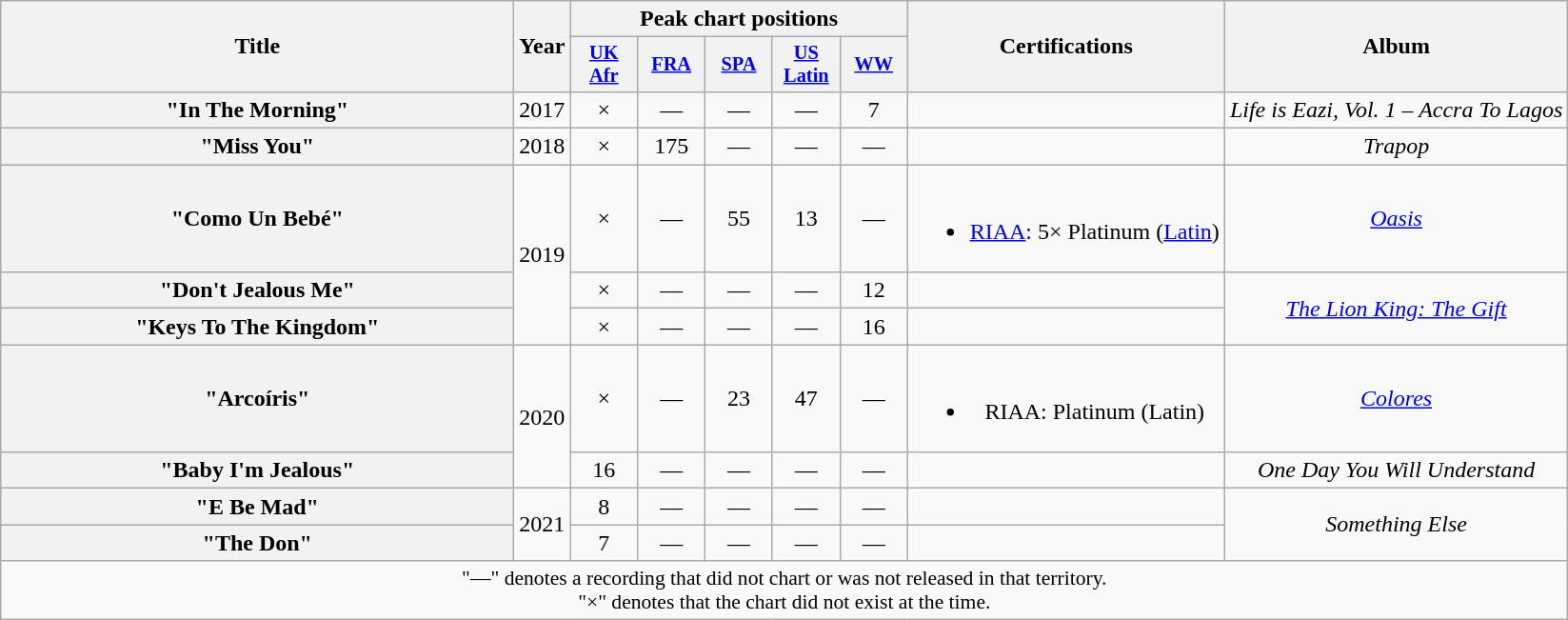<table class="wikitable plainrowheaders" style="text-align:center;">
<tr>
<th scope="col" rowspan="2" style="width:22em;">Title</th>
<th scope="col" rowspan="2">Year</th>
<th scope="col" colspan="5">Peak chart positions</th>
<th scope="col" rowspan="2">Certifications</th>
<th scope="col" rowspan="2">Album</th>
</tr>
<tr>
<th scope="col" style="width:3em;font-size:85%;"><a href='#'>UK<br>Afr</a><br></th>
<th scope="col" style="width:3em;font-size:85%;"><a href='#'>FRA</a><br></th>
<th scope="col" style="width:3em;font-size:85%;"><a href='#'>SPA</a><br></th>
<th scope="col" style="width:3em;font-size:85%;"><a href='#'>US <br>Latin</a><br></th>
<th scope="col" style="width:3em;font-size:85%;"><a href='#'>WW</a><br></th>
</tr>
<tr>
<th scope="row">"In The Morning"<br></th>
<td>2017</td>
<td>×</td>
<td>—</td>
<td>—</td>
<td>—</td>
<td>7</td>
<td></td>
<td><em>Life is Eazi, Vol. 1 – Accra To Lagos</em></td>
</tr>
<tr>
<th scope="row">"Miss You"<br></th>
<td>2018</td>
<td>×</td>
<td>175</td>
<td>—</td>
<td>—</td>
<td>—</td>
<td></td>
<td><em>Trapop</em></td>
</tr>
<tr>
<th scope="row">"Como Un Bebé"<br></th>
<td rowspan=3>2019</td>
<td>×</td>
<td>—</td>
<td>55</td>
<td>13</td>
<td>—</td>
<td><br><ul><li><a href='#'>RIAA</a>: 5× Platinum (<a href='#'>Latin</a>)</li></ul></td>
<td><em><a href='#'>Oasis</a></em></td>
</tr>
<tr>
<th scope="row">"Don't Jealous Me"<br></th>
<td>×</td>
<td>—</td>
<td>—</td>
<td>—</td>
<td>12</td>
<td></td>
<td rowspan=2><em><a href='#'>The Lion King: The Gift</a></em></td>
</tr>
<tr>
<th scope="row">"Keys To The Kingdom"<br></th>
<td>×</td>
<td>—</td>
<td>—</td>
<td>—</td>
<td>16</td>
<td></td>
</tr>
<tr>
<th scope="row">"Arcoíris"<br></th>
<td rowspan=2>2020</td>
<td>×</td>
<td>—</td>
<td>23</td>
<td>47</td>
<td>—</td>
<td><br><ul><li>RIAA: Platinum (Latin)</li></ul></td>
<td><em><a href='#'>Colores</a></em></td>
</tr>
<tr>
<th scope="row">"Baby I'm Jealous"<br></th>
<td>16</td>
<td>—</td>
<td>—</td>
<td>—</td>
<td>—</td>
<td></td>
<td><em>One Day You Will Understand</em></td>
</tr>
<tr>
<th scope="row">"E Be Mad"</th>
<td rowspan=2>2021</td>
<td>8</td>
<td>—</td>
<td>—</td>
<td>—</td>
<td>—</td>
<td></td>
<td rowspan=2><em>Something Else</em></td>
</tr>
<tr>
<th scope="row">"The Don"</th>
<td>7</td>
<td>—</td>
<td>—</td>
<td>—</td>
<td>—</td>
</tr>
<tr>
<td colspan="10" style="font-size:90%">"—" denotes a recording that did not chart or was not released in that territory.<br>"×" denotes that the chart did not exist at the time.</td>
</tr>
</table>
